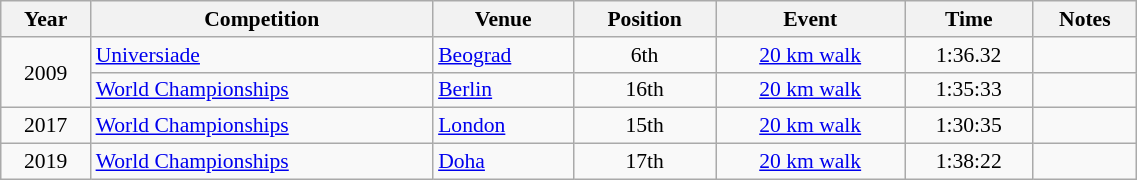<table class="wikitable" width=60% style="font-size:90%; text-align:center;">
<tr>
<th>Year</th>
<th>Competition</th>
<th>Venue</th>
<th>Position</th>
<th>Event</th>
<th>Time</th>
<th>Notes</th>
</tr>
<tr>
<td rowspan=2>2009</td>
<td align=left><a href='#'>Universiade</a></td>
<td align=left> <a href='#'>Beograd</a></td>
<td>6th</td>
<td><a href='#'>20 km walk</a></td>
<td>1:36.32</td>
<td></td>
</tr>
<tr>
<td align=left><a href='#'>World Championships</a></td>
<td align=left> <a href='#'>Berlin</a></td>
<td>16th</td>
<td><a href='#'>20 km walk</a></td>
<td>1:35:33</td>
<td></td>
</tr>
<tr>
<td>2017</td>
<td align=left><a href='#'>World Championships</a></td>
<td align=left> <a href='#'>London</a></td>
<td>15th</td>
<td><a href='#'>20 km walk</a></td>
<td>1:30:35</td>
<td></td>
</tr>
<tr>
<td>2019</td>
<td align=left><a href='#'>World Championships</a></td>
<td align=left> <a href='#'>Doha</a></td>
<td>17th</td>
<td><a href='#'>20 km walk</a></td>
<td>1:38:22</td>
<td></td>
</tr>
</table>
